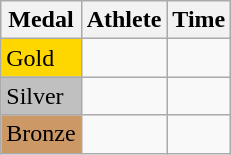<table class="wikitable">
<tr>
<th>Medal</th>
<th>Athlete</th>
<th>Time</th>
</tr>
<tr>
<td bgcolor="gold">Gold</td>
<td></td>
<td></td>
</tr>
<tr>
<td bgcolor="silver">Silver</td>
<td></td>
<td></td>
</tr>
<tr>
<td bgcolor="CC9966">Bronze</td>
<td></td>
<td></td>
</tr>
</table>
